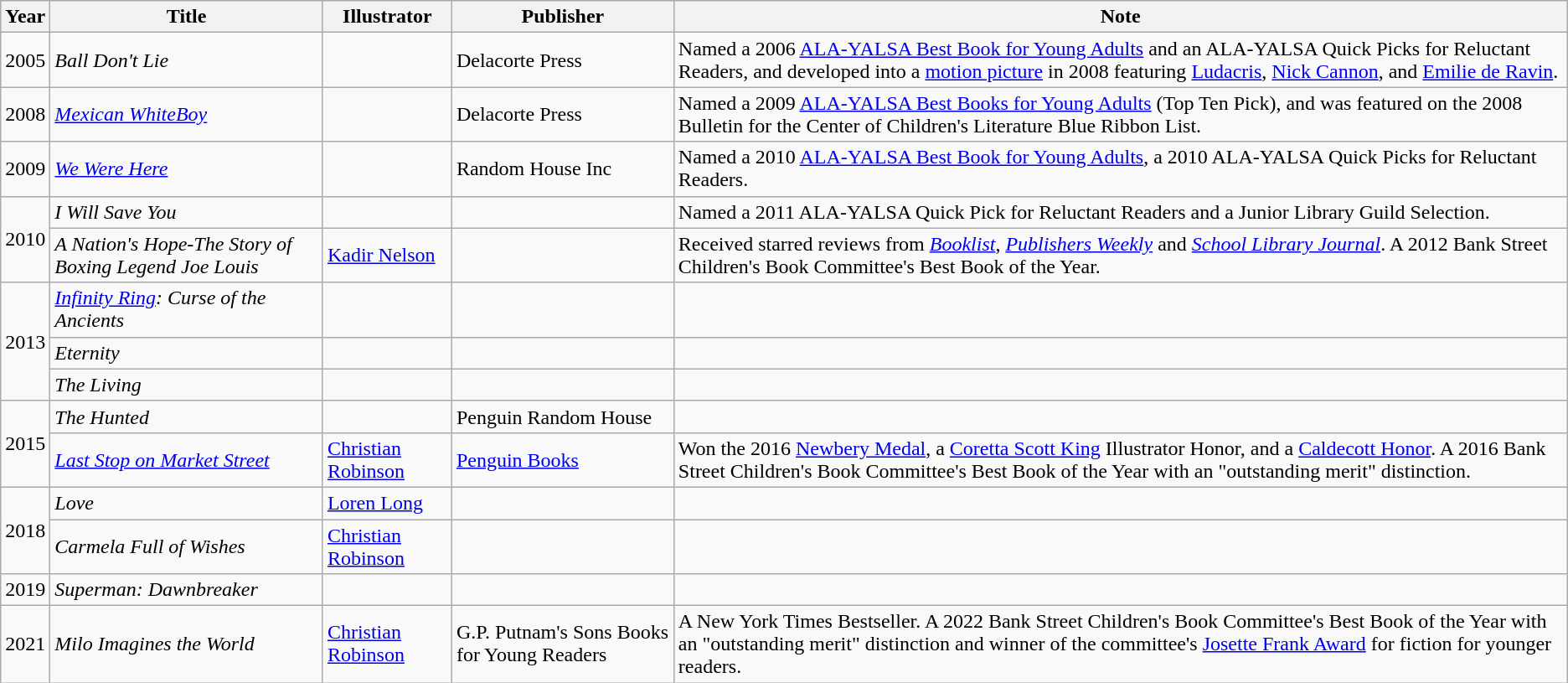<table class="wikitable sortable">
<tr>
<th>Year</th>
<th>Title</th>
<th>Illustrator</th>
<th>Publisher</th>
<th>Note</th>
</tr>
<tr>
<td>2005</td>
<td><em>Ball Don't Lie</em></td>
<td></td>
<td>Delacorte Press</td>
<td>Named a 2006 <a href='#'>ALA-YALSA Best Book for Young Adults</a> and an ALA-YALSA Quick Picks for Reluctant Readers, and developed into a <a href='#'>motion picture</a> in 2008 featuring <a href='#'>Ludacris</a>, <a href='#'>Nick Cannon</a>, and <a href='#'>Emilie de Ravin</a>.</td>
</tr>
<tr>
<td>2008</td>
<td><em><a href='#'>Mexican WhiteBoy</a></em></td>
<td></td>
<td>Delacorte Press</td>
<td>Named a 2009 <a href='#'>ALA-YALSA Best Books for Young Adults</a> (Top Ten Pick), and was featured on the 2008 Bulletin for the Center of Children's Literature Blue Ribbon List.</td>
</tr>
<tr>
<td>2009</td>
<td><em><a href='#'>We Were Here</a></em></td>
<td></td>
<td>Random House Inc</td>
<td>Named a 2010 <a href='#'>ALA-YALSA Best Book for Young Adults</a>, a 2010 ALA-YALSA Quick Picks for Reluctant Readers.</td>
</tr>
<tr>
<td rowspan="2">2010</td>
<td><em>I Will Save You</em></td>
<td></td>
<td></td>
<td>Named a 2011 ALA-YALSA Quick Pick for Reluctant Readers and a Junior Library Guild Selection.</td>
</tr>
<tr>
<td><em>A Nation's Hope-The Story of Boxing Legend Joe Louis</em></td>
<td><a href='#'>Kadir Nelson</a></td>
<td></td>
<td>Received starred reviews from <em><a href='#'>Booklist</a></em>, <em><a href='#'>Publishers Weekly</a></em> and <em><a href='#'>School Library Journal</a></em>. A 2012 Bank Street Children's Book Committee's Best Book of the Year.</td>
</tr>
<tr>
<td rowspan="3">2013</td>
<td><em><a href='#'>Infinity Ring</a>: Curse of the Ancients</em></td>
<td></td>
<td></td>
<td></td>
</tr>
<tr>
<td><em>Eternity</em></td>
<td></td>
<td></td>
<td></td>
</tr>
<tr>
<td><em>The Living</em></td>
<td></td>
<td></td>
<td></td>
</tr>
<tr>
<td rowspan="2">2015</td>
<td><em>The Hunted</em></td>
<td></td>
<td>Penguin Random House</td>
<td></td>
</tr>
<tr>
<td><em><a href='#'>Last Stop on Market Street</a></em></td>
<td><a href='#'>Christian Robinson</a></td>
<td><a href='#'>Penguin Books</a></td>
<td>Won the 2016 <a href='#'>Newbery Medal</a>, a <a href='#'>Coretta Scott King</a> Illustrator Honor, and a <a href='#'>Caldecott Honor</a>. A 2016 Bank Street Children's Book Committee's Best Book of the Year with an "outstanding merit" distinction.</td>
</tr>
<tr>
<td rowspan="2">2018</td>
<td><em>Love</em></td>
<td><a href='#'>Loren Long</a></td>
<td></td>
<td></td>
</tr>
<tr>
<td><em>Carmela Full of Wishes</em></td>
<td><a href='#'>Christian Robinson</a></td>
<td></td>
<td></td>
</tr>
<tr>
<td>2019</td>
<td><em>Superman: Dawnbreaker</em></td>
<td></td>
<td></td>
<td></td>
</tr>
<tr>
<td>2021</td>
<td><em>Milo Imagines the World</em></td>
<td><a href='#'>Christian Robinson</a></td>
<td>G.P. Putnam's Sons Books for Young Readers</td>
<td>A New York Times Bestseller. A 2022 Bank Street Children's Book Committee's Best Book of the Year with an "outstanding merit" distinction and winner of the committee's <a href='#'>Josette Frank Award</a> for fiction for younger readers.</td>
</tr>
</table>
